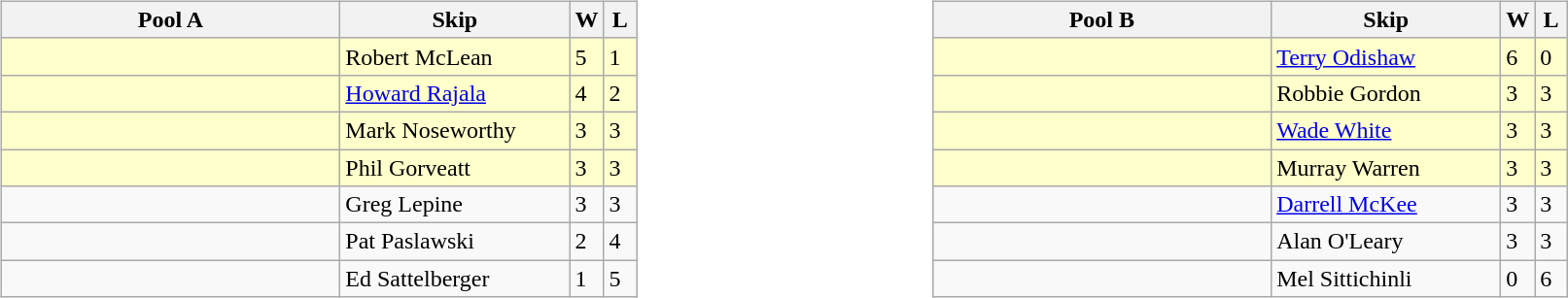<table>
<tr>
<td valign=top width=10%><br><table class="wikitable">
<tr>
<th width=225>Pool A</th>
<th width=150>Skip</th>
<th width=15>W</th>
<th width=15>L</th>
</tr>
<tr bgcolor=#ffffcc>
<td></td>
<td>Robert McLean</td>
<td>5</td>
<td>1</td>
</tr>
<tr bgcolor=#ffffcc>
<td></td>
<td><a href='#'>Howard Rajala</a></td>
<td>4</td>
<td>2</td>
</tr>
<tr bgcolor=#ffffcc>
<td></td>
<td>Mark Noseworthy</td>
<td>3</td>
<td>3</td>
</tr>
<tr bgcolor=#ffffcc>
<td></td>
<td>Phil Gorveatt</td>
<td>3</td>
<td>3</td>
</tr>
<tr>
<td></td>
<td>Greg Lepine</td>
<td>3</td>
<td>3</td>
</tr>
<tr>
<td></td>
<td>Pat Paslawski</td>
<td>2</td>
<td>4</td>
</tr>
<tr>
<td></td>
<td>Ed Sattelberger</td>
<td>1</td>
<td>5</td>
</tr>
</table>
</td>
<td valign=top width=10%><br><table class="wikitable">
<tr>
<th width=225>Pool B</th>
<th width=150>Skip</th>
<th width=15>W</th>
<th width=15>L</th>
</tr>
<tr bgcolor=#ffffcc>
<td></td>
<td><a href='#'>Terry Odishaw</a></td>
<td>6</td>
<td>0</td>
</tr>
<tr bgcolor=#ffffcc>
<td></td>
<td>Robbie Gordon</td>
<td>3</td>
<td>3</td>
</tr>
<tr bgcolor=#ffffcc>
<td></td>
<td><a href='#'>Wade White</a></td>
<td>3</td>
<td>3</td>
</tr>
<tr bgcolor=#ffffcc>
<td></td>
<td>Murray Warren</td>
<td>3</td>
<td>3</td>
</tr>
<tr>
<td></td>
<td><a href='#'>Darrell McKee</a></td>
<td>3</td>
<td>3</td>
</tr>
<tr>
<td></td>
<td>Alan O'Leary</td>
<td>3</td>
<td>3</td>
</tr>
<tr>
<td></td>
<td>Mel Sittichinli</td>
<td>0</td>
<td>6</td>
</tr>
</table>
</td>
</tr>
</table>
